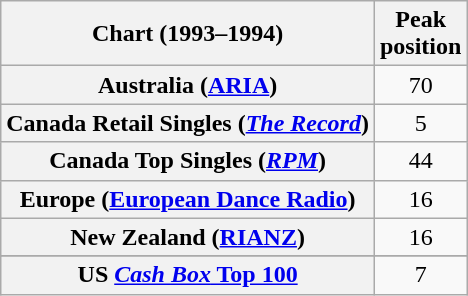<table class="wikitable sortable plainrowheaders">
<tr>
<th scope="col">Chart (1993–1994)</th>
<th scope="col">Peak<br>position</th>
</tr>
<tr>
<th scope="row">Australia (<a href='#'>ARIA</a>)</th>
<td align="center">70</td>
</tr>
<tr>
<th scope="row">Canada Retail Singles (<em><a href='#'>The Record</a></em>)</th>
<td align="center">5</td>
</tr>
<tr>
<th scope="row">Canada Top Singles (<em><a href='#'>RPM</a></em>)</th>
<td align="center">44</td>
</tr>
<tr>
<th scope="row">Europe (<a href='#'>European Dance Radio</a>)</th>
<td align="center">16</td>
</tr>
<tr>
<th scope="row">New Zealand (<a href='#'>RIANZ</a>)</th>
<td align="center">16</td>
</tr>
<tr>
</tr>
<tr>
</tr>
<tr>
</tr>
<tr>
<th scope="row">US <a href='#'><em>Cash Box</em> Top 100</a></th>
<td align="center">7</td>
</tr>
</table>
